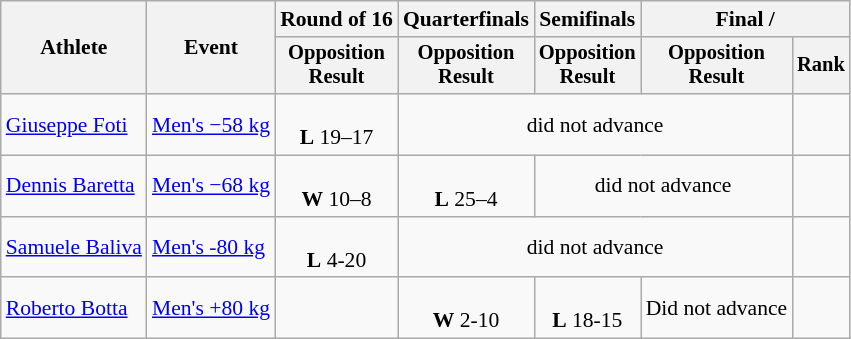<table class="wikitable" style="font-size:90%">
<tr>
<th rowspan=2>Athlete</th>
<th rowspan=2>Event</th>
<th>Round of 16</th>
<th>Quarterfinals</th>
<th>Semifinals</th>
<th colspan=2>Final / </th>
</tr>
<tr style="font-size:95%">
<th>Opposition<br>Result</th>
<th>Opposition<br>Result</th>
<th>Opposition<br>Result</th>
<th>Opposition<br>Result</th>
<th>Rank</th>
</tr>
<tr align=center>
<td align=left><a href='#'>Giuseppe Foti</a></td>
<td align=left><a href='#'>Men's −58 kg</a></td>
<td><br><strong>L</strong> 19–17</td>
<td colspan=3>did not advance</td>
<td></td>
</tr>
<tr align=center>
<td align=left><a href='#'>Dennis Baretta</a></td>
<td align=left><a href='#'>Men's −68 kg</a></td>
<td><br><strong>W</strong> 10–8</td>
<td><br><strong>L</strong> 25–4</td>
<td colspan=2>did not advance</td>
<td></td>
</tr>
<tr align=center>
<td align=left><a href='#'>Samuele Baliva</a></td>
<td align=left><a href='#'>Men's -80 kg</a></td>
<td><br><strong>L</strong> 4-20</td>
<td colspan=3>did not advance</td>
<td></td>
</tr>
<tr align=center>
<td align=left><a href='#'>Roberto Botta</a></td>
<td align=left><a href='#'>Men's +80 kg</a></td>
<td></td>
<td><br><strong>W</strong> 2-10</td>
<td><br><strong>L</strong> 18-15</td>
<td>Did not advance</td>
<td></td>
</tr>
</table>
